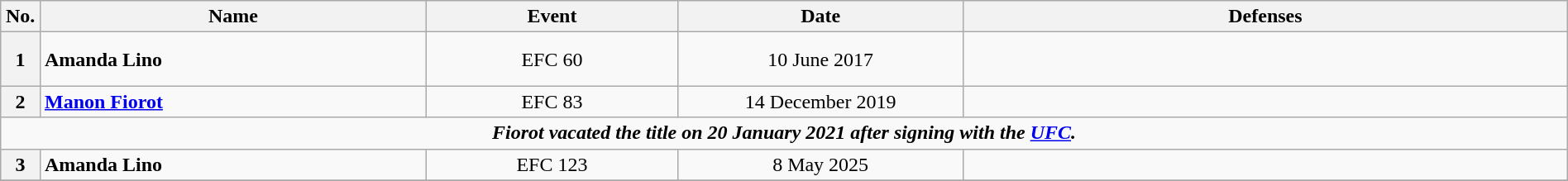<table class="wikitable" width=100%>
<tr>
<th width=1%>No.</th>
<th width=23%>Name</th>
<th width=15%>Event</th>
<th width=17%>Date</th>
<th width=36%>Defenses</th>
</tr>
<tr>
<th>1</th>
<td align=left> <strong>Amanda Lino</strong><br></td>
<td align=center>EFC 60<br></td>
<td align=center>10 June 2017</td>
<td><br><br></td>
</tr>
<tr>
<th>2</th>
<td align=left> <strong><a href='#'>Manon Fiorot</a></strong></td>
<td align=center>EFC 83<br></td>
<td align=center>14 December 2019</td>
<td></td>
</tr>
<tr>
<td align="center" colspan="6"><strong><em>Fiorot vacated the title on 20 January 2021 after signing with the <a href='#'>UFC</a>.</em></strong></td>
</tr>
<tr>
<th>3</th>
<td align=left> <strong>Amanda Lino</strong>  <br> </td>
<td align=center>EFC 123<br></td>
<td align=center>8 May 2025</td>
<td></td>
</tr>
<tr>
</tr>
</table>
